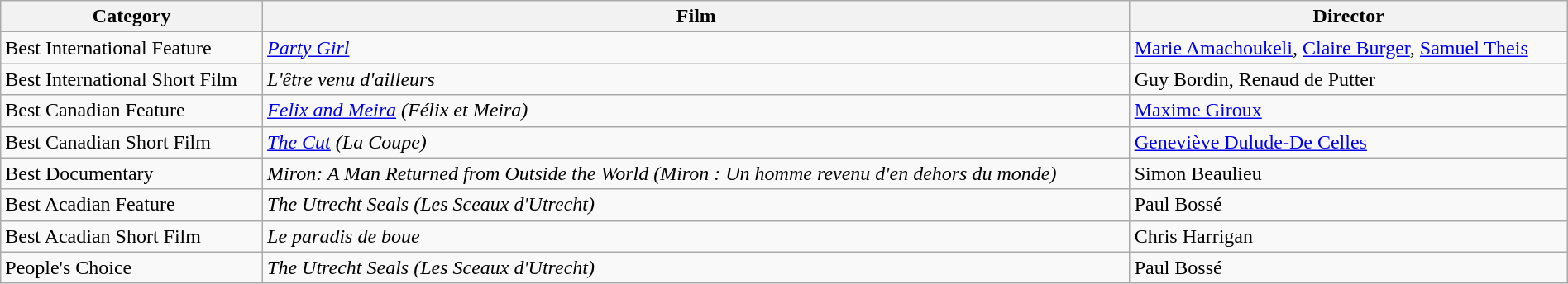<table class="wikitable sortable"  width=100%>
<tr>
<th>Category</th>
<th>Film</th>
<th>Director</th>
</tr>
<tr>
<td>Best International Feature</td>
<td><em><a href='#'>Party Girl</a></em></td>
<td><a href='#'>Marie Amachoukeli</a>, <a href='#'>Claire Burger</a>, <a href='#'>Samuel Theis</a></td>
</tr>
<tr>
<td>Best International Short Film</td>
<td><em>L'être venu d'ailleurs</em></td>
<td>Guy Bordin, Renaud de Putter</td>
</tr>
<tr>
<td>Best Canadian Feature</td>
<td><em><a href='#'>Felix and Meira</a> (Félix et Meira)</em></td>
<td><a href='#'>Maxime Giroux</a></td>
</tr>
<tr>
<td>Best Canadian Short Film</td>
<td><em><a href='#'>The Cut</a> (La Coupe)</em></td>
<td><a href='#'>Geneviève Dulude-De Celles</a></td>
</tr>
<tr>
<td>Best Documentary</td>
<td><em>Miron: A Man Returned from Outside the World (Miron : Un homme revenu d'en dehors du monde)</em></td>
<td>Simon Beaulieu</td>
</tr>
<tr>
<td>Best Acadian Feature</td>
<td><em>The Utrecht Seals (Les Sceaux d'Utrecht)</em></td>
<td>Paul Bossé</td>
</tr>
<tr>
<td>Best Acadian Short Film</td>
<td><em>Le paradis de boue</em></td>
<td>Chris Harrigan</td>
</tr>
<tr>
<td>People's Choice</td>
<td><em>The Utrecht Seals (Les Sceaux d'Utrecht)</em></td>
<td>Paul Bossé</td>
</tr>
</table>
